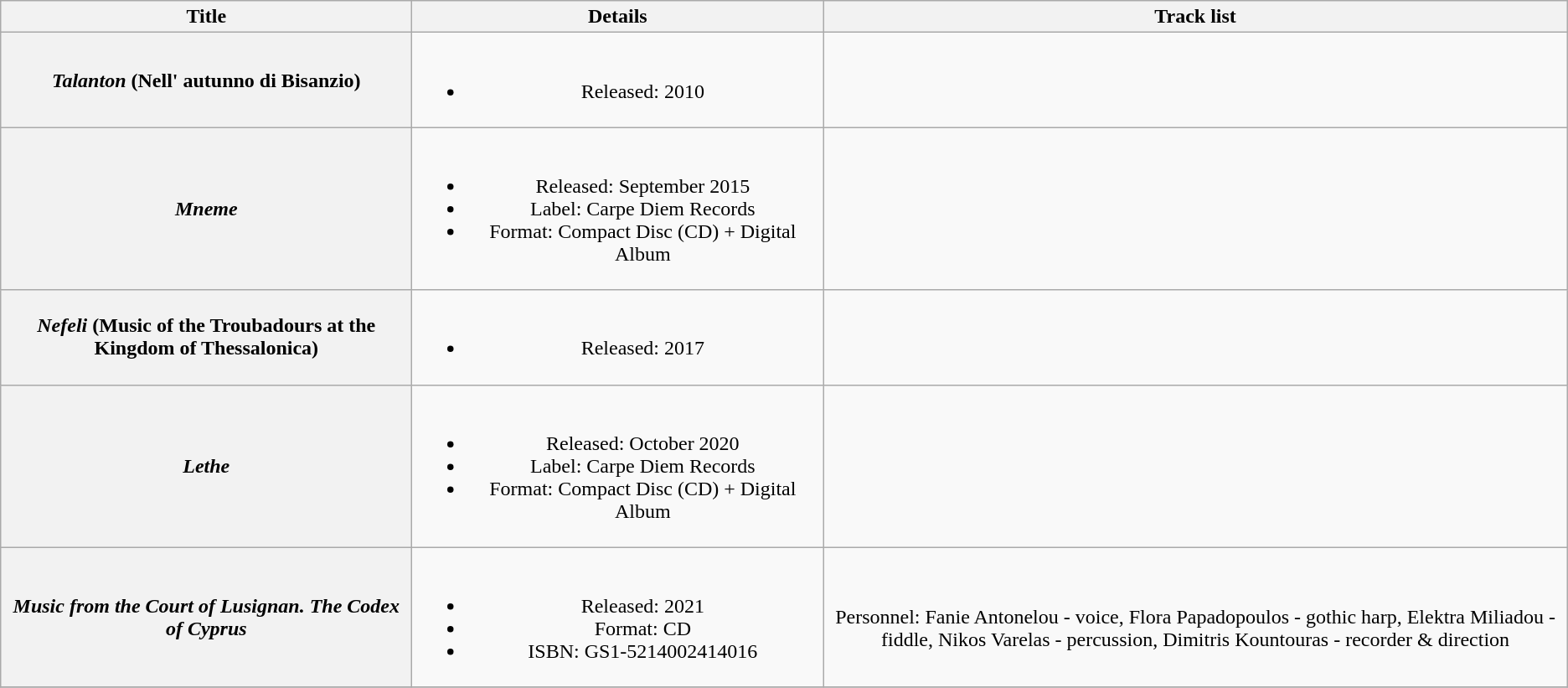<table class="wikitable plainrowheaders" style="text-align:center;">
<tr>
<th scope="col" style="width:20em;">Title</th>
<th scope="col" style="width:20em;">Details</th>
<th scope="col">Track list</th>
</tr>
<tr>
<th scope="row" style="text-align:center;"><em>Talanton</em> (Nell' autunno di Bisanzio)</th>
<td><br><ul><li>Released: 2010</li></ul></td>
<td></td>
</tr>
<tr>
<th scope="row" style="text-align:center;"><em>Mneme</em></th>
<td><br><ul><li>Released: September 2015</li><li>Label: Carpe Diem Records</li><li>Format: Compact Disc (CD) + Digital Album</li></ul></td>
<td><br></td>
</tr>
<tr>
<th scope="row" style="text-align:center;"><em>Nefeli</em> (Music of the Troubadours at the Kingdom of Thessalonica)</th>
<td><br><ul><li>Released: 2017</li></ul></td>
<td></td>
</tr>
<tr>
<th scope="row" style="text-align:center;"><em>Lethe</em></th>
<td><br><ul><li>Released: October 2020</li><li>Label: Carpe Diem Records</li><li>Format: Compact Disc (CD) + Digital Album</li></ul></td>
<td><br></td>
</tr>
<tr>
<th scope="row" style="text-align:center;"><em>Music from the Court of Lusignan. The Codex of Cyprus</em></th>
<td><br><ul><li>Released: 2021</li><li>Format: CD</li><li>ISBN: GS1-5214002414016</li></ul></td>
<td><br>
Personnel: Fanie Antonelou - voice, Flora Papadopoulos - gothic harp, Elektra Miliadou - fiddle, Nikos Varelas - percussion, Dimitris Kountouras - recorder & direction</td>
</tr>
<tr>
</tr>
</table>
